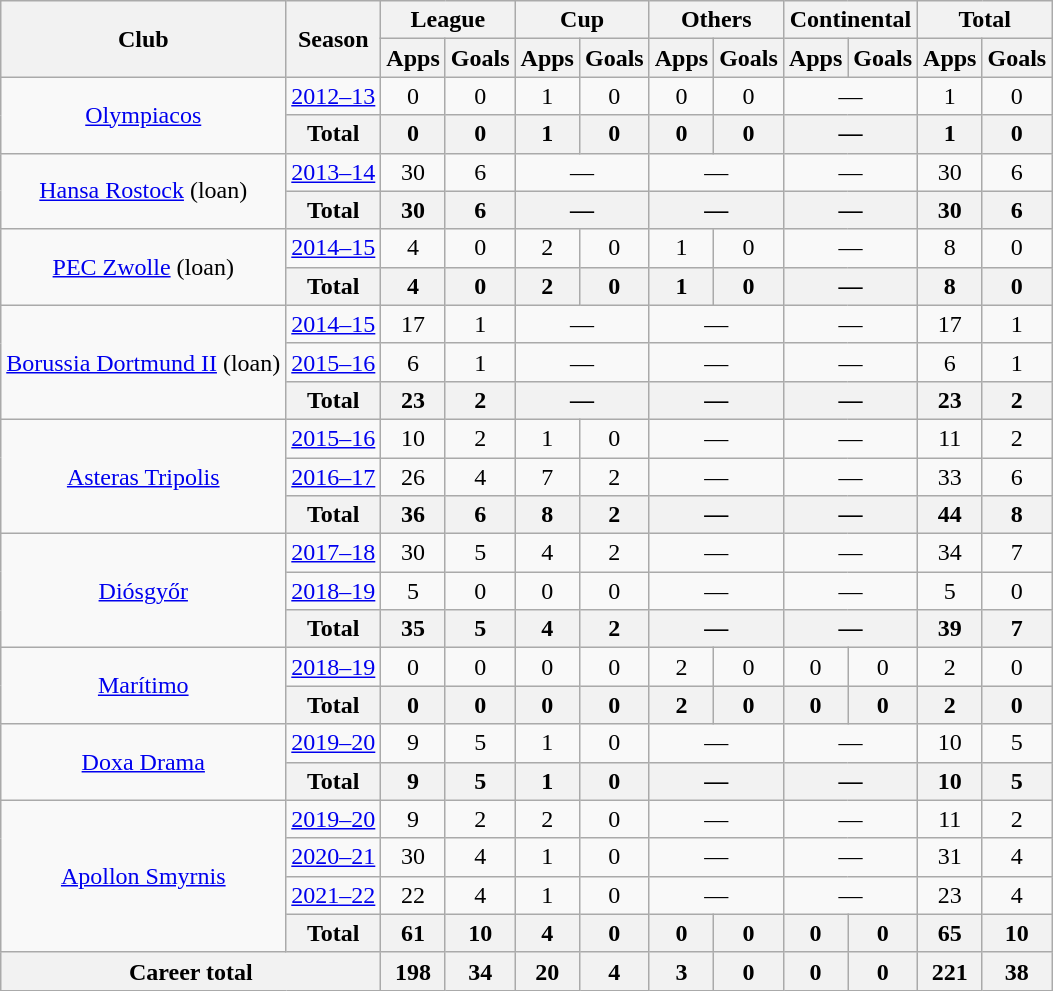<table class="wikitable" style="font-size:100%; text-align: center;">
<tr>
<th rowspan=2>Club</th>
<th rowspan=2>Season</th>
<th colspan=2>League</th>
<th colspan=2>Cup</th>
<th colspan=2>Others</th>
<th colspan=2>Continental</th>
<th colspan=2>Total</th>
</tr>
<tr>
<th>Apps</th>
<th>Goals</th>
<th>Apps</th>
<th>Goals</th>
<th>Apps</th>
<th>Goals</th>
<th>Apps</th>
<th>Goals</th>
<th>Apps</th>
<th>Goals</th>
</tr>
<tr>
<td rowspan=2 valign="center"><a href='#'>Olympiacos</a></td>
<td><a href='#'>2012–13</a></td>
<td>0</td>
<td>0</td>
<td>1</td>
<td>0</td>
<td>0</td>
<td>0</td>
<td colspan="2">—</td>
<td>1</td>
<td>0</td>
</tr>
<tr>
<th>Total</th>
<th>0</th>
<th>0</th>
<th>1</th>
<th>0</th>
<th>0</th>
<th>0</th>
<th colspan="2">—</th>
<th>1</th>
<th>0</th>
</tr>
<tr>
<td rowspan=2 valign="center"><a href='#'>Hansa Rostock</a> (loan)</td>
<td><a href='#'>2013–14</a></td>
<td>30</td>
<td>6</td>
<td colspan="2">—</td>
<td colspan="2">—</td>
<td colspan="2">—</td>
<td>30</td>
<td>6</td>
</tr>
<tr>
<th>Total</th>
<th>30</th>
<th>6</th>
<th colspan="2">—</th>
<th colspan="2">—</th>
<th colspan="2">—</th>
<th>30</th>
<th>6</th>
</tr>
<tr>
<td rowspan=2 valign="center"><a href='#'>PEC Zwolle</a> (loan)</td>
<td><a href='#'>2014–15</a></td>
<td>4</td>
<td>0</td>
<td>2</td>
<td>0</td>
<td>1</td>
<td>0</td>
<td colspan="2">—</td>
<td>8</td>
<td>0</td>
</tr>
<tr>
<th>Total</th>
<th>4</th>
<th>0</th>
<th>2</th>
<th>0</th>
<th>1</th>
<th>0</th>
<th colspan="2">—</th>
<th>8</th>
<th>0</th>
</tr>
<tr>
<td rowspan=3 valign="center"><a href='#'>Borussia Dortmund II</a> (loan)</td>
<td><a href='#'>2014–15</a></td>
<td>17</td>
<td>1</td>
<td colspan="2">—</td>
<td colspan="2">—</td>
<td colspan="2">—</td>
<td>17</td>
<td>1</td>
</tr>
<tr>
<td><a href='#'>2015–16</a></td>
<td>6</td>
<td>1</td>
<td colspan="2">—</td>
<td colspan="2">—</td>
<td colspan="2">—</td>
<td>6</td>
<td>1</td>
</tr>
<tr>
<th>Total</th>
<th>23</th>
<th>2</th>
<th colspan="2">—</th>
<th colspan="2">—</th>
<th colspan="2">—</th>
<th>23</th>
<th>2</th>
</tr>
<tr>
<td rowspan=3 valign="center"><a href='#'>Asteras Tripolis</a></td>
<td><a href='#'>2015–16</a></td>
<td>10</td>
<td>2</td>
<td>1</td>
<td>0</td>
<td colspan="2">—</td>
<td colspan="2">—</td>
<td>11</td>
<td>2</td>
</tr>
<tr>
<td><a href='#'>2016–17</a></td>
<td>26</td>
<td>4</td>
<td>7</td>
<td>2</td>
<td colspan="2">—</td>
<td colspan="2">—</td>
<td>33</td>
<td>6</td>
</tr>
<tr>
<th>Total</th>
<th>36</th>
<th>6</th>
<th>8</th>
<th>2</th>
<th colspan="2">—</th>
<th colspan="2">—</th>
<th>44</th>
<th>8</th>
</tr>
<tr>
<td rowspan=3 valign="center"><a href='#'>Diósgyőr</a></td>
<td><a href='#'>2017–18</a></td>
<td>30</td>
<td>5</td>
<td>4</td>
<td>2</td>
<td colspan="2">—</td>
<td colspan="2">—</td>
<td>34</td>
<td>7</td>
</tr>
<tr>
<td><a href='#'>2018–19</a></td>
<td>5</td>
<td>0</td>
<td>0</td>
<td>0</td>
<td colspan="2">—</td>
<td colspan="2">—</td>
<td>5</td>
<td>0</td>
</tr>
<tr>
<th>Total</th>
<th>35</th>
<th>5</th>
<th>4</th>
<th>2</th>
<th colspan="2">—</th>
<th colspan="2">—</th>
<th>39</th>
<th>7</th>
</tr>
<tr>
<td rowspan=2 valign="center"><a href='#'>Marítimo</a></td>
<td><a href='#'>2018–19</a></td>
<td>0</td>
<td>0</td>
<td>0</td>
<td>0</td>
<td>2</td>
<td>0</td>
<td>0</td>
<td>0</td>
<td>2</td>
<td>0</td>
</tr>
<tr>
<th>Total</th>
<th>0</th>
<th>0</th>
<th>0</th>
<th>0</th>
<th>2</th>
<th>0</th>
<th>0</th>
<th>0</th>
<th>2</th>
<th>0</th>
</tr>
<tr>
<td rowspan=2 valign="center"><a href='#'>Doxa Drama</a></td>
<td><a href='#'>2019–20</a></td>
<td>9</td>
<td>5</td>
<td>1</td>
<td>0</td>
<td colspan="2">—</td>
<td colspan="2">—</td>
<td>10</td>
<td>5</td>
</tr>
<tr>
<th>Total</th>
<th>9</th>
<th>5</th>
<th>1</th>
<th>0</th>
<th colspan="2">—</th>
<th colspan="2">—</th>
<th>10</th>
<th>5</th>
</tr>
<tr>
<td rowspan=4 valign="center"><a href='#'>Apollon Smyrnis</a></td>
<td><a href='#'>2019–20</a></td>
<td>9</td>
<td>2</td>
<td>2</td>
<td>0</td>
<td colspan="2">—</td>
<td colspan="2">—</td>
<td>11</td>
<td>2</td>
</tr>
<tr>
<td><a href='#'>2020–21</a></td>
<td>30</td>
<td>4</td>
<td>1</td>
<td>0</td>
<td colspan="2">—</td>
<td colspan="2">—</td>
<td>31</td>
<td>4</td>
</tr>
<tr>
<td><a href='#'>2021–22</a></td>
<td>22</td>
<td>4</td>
<td>1</td>
<td>0</td>
<td colspan="2">—</td>
<td colspan="2">—</td>
<td>23</td>
<td>4</td>
</tr>
<tr>
<th>Total</th>
<th>61</th>
<th>10</th>
<th>4</th>
<th>0</th>
<th>0</th>
<th>0</th>
<th>0</th>
<th>0</th>
<th>65</th>
<th>10</th>
</tr>
<tr>
<th colspan=2>Career total</th>
<th>198</th>
<th>34</th>
<th>20</th>
<th>4</th>
<th>3</th>
<th>0</th>
<th>0</th>
<th>0</th>
<th>221</th>
<th>38</th>
</tr>
</table>
